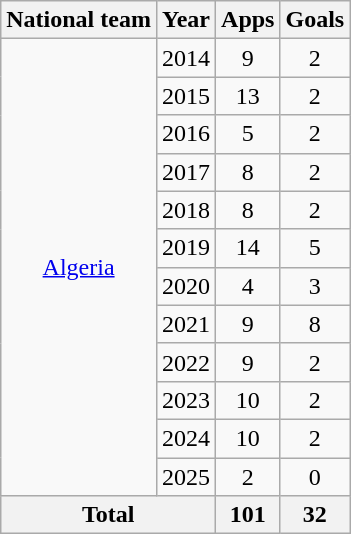<table class="wikitable" style="text-align: center;">
<tr>
<th>National team</th>
<th>Year</th>
<th>Apps</th>
<th>Goals</th>
</tr>
<tr>
<td rowspan="12"><a href='#'>Algeria</a></td>
<td>2014</td>
<td>9</td>
<td>2</td>
</tr>
<tr>
<td>2015</td>
<td>13</td>
<td>2</td>
</tr>
<tr>
<td>2016</td>
<td>5</td>
<td>2</td>
</tr>
<tr>
<td>2017</td>
<td>8</td>
<td>2</td>
</tr>
<tr>
<td>2018</td>
<td>8</td>
<td>2</td>
</tr>
<tr>
<td>2019</td>
<td>14</td>
<td>5</td>
</tr>
<tr>
<td>2020</td>
<td>4</td>
<td>3</td>
</tr>
<tr>
<td>2021</td>
<td>9</td>
<td>8</td>
</tr>
<tr>
<td>2022</td>
<td>9</td>
<td>2</td>
</tr>
<tr>
<td>2023</td>
<td>10</td>
<td>2</td>
</tr>
<tr>
<td>2024</td>
<td>10</td>
<td>2</td>
</tr>
<tr>
<td>2025</td>
<td>2</td>
<td>0</td>
</tr>
<tr>
<th colspan="2">Total</th>
<th>101</th>
<th>32</th>
</tr>
</table>
